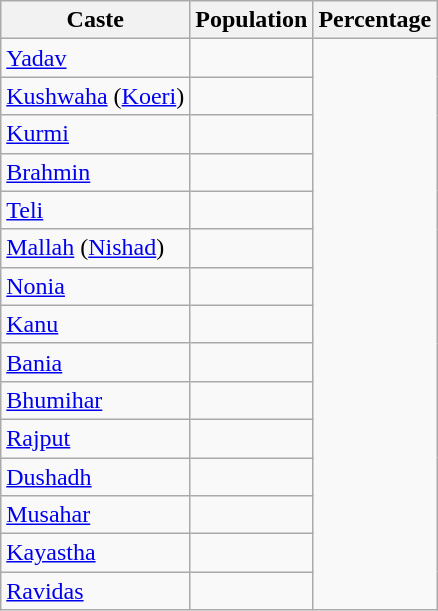<table class="wikitable sortable">
<tr>
<th>Caste</th>
<th>Population</th>
<th>Percentage</th>
</tr>
<tr>
<td><a href='#'>Yadav</a></td>
<td></td>
</tr>
<tr>
<td><a href='#'>Kushwaha</a> (<a href='#'>Koeri</a>)</td>
<td></td>
</tr>
<tr>
<td><a href='#'>Kurmi</a></td>
<td></td>
</tr>
<tr>
<td><a href='#'>Brahmin</a></td>
<td></td>
</tr>
<tr>
<td><a href='#'>Teli</a></td>
<td></td>
</tr>
<tr>
<td><a href='#'>Mallah</a> (<a href='#'>Nishad</a>)</td>
<td></td>
</tr>
<tr>
<td><a href='#'>Nonia</a></td>
<td></td>
</tr>
<tr>
<td><a href='#'>Kanu</a></td>
<td></td>
</tr>
<tr>
<td><a href='#'>Bania</a></td>
<td></td>
</tr>
<tr>
<td><a href='#'>Bhumihar</a></td>
<td></td>
</tr>
<tr>
<td><a href='#'>Rajput</a></td>
<td></td>
</tr>
<tr>
<td><a href='#'>Dushadh</a></td>
<td></td>
</tr>
<tr>
<td><a href='#'>Musahar</a></td>
<td></td>
</tr>
<tr>
<td><a href='#'>Kayastha</a></td>
<td></td>
</tr>
<tr>
<td><a href='#'>Ravidas</a></td>
<td></td>
</tr>
</table>
